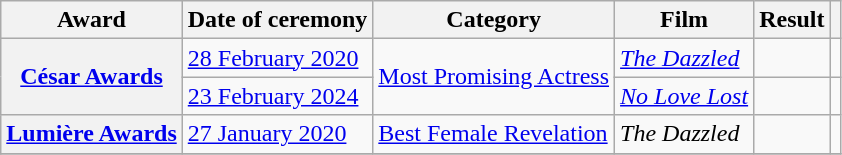<table class="wikitable sortable plainrowheaders">
<tr>
<th scope="col">Award</th>
<th scope="col">Date of ceremony</th>
<th scope="col">Category</th>
<th scope="col">Film</th>
<th scope="col">Result</th>
<th scope="col" class="unsortable"></th>
</tr>
<tr>
<th scope="row" rowspan="2"><a href='#'>César Awards</a></th>
<td><a href='#'>28 February 2020</a></td>
<td rowspan="2"><a href='#'>Most Promising Actress</a></td>
<td><em><a href='#'>The Dazzled</a></em></td>
<td></td>
<td></td>
</tr>
<tr>
<td><a href='#'>23 February 2024</a></td>
<td><em><a href='#'>No Love Lost</a></em></td>
<td></td>
<td align="center"></td>
</tr>
<tr>
<th scope="row"><a href='#'>Lumière Awards</a></th>
<td><a href='#'>27 January 2020</a></td>
<td><a href='#'>Best Female Revelation</a></td>
<td><em>The Dazzled</em></td>
<td></td>
<td align="center"></td>
</tr>
<tr>
</tr>
</table>
